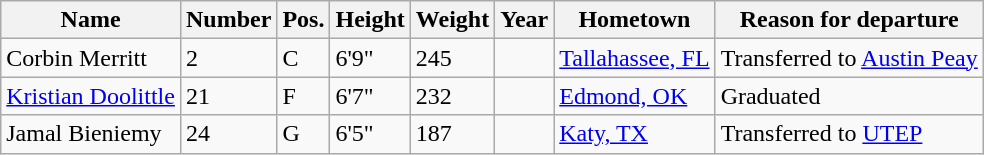<table class="wikitable sortable" border="1">
<tr>
<th>Name</th>
<th>Number</th>
<th>Pos.</th>
<th>Height</th>
<th>Weight</th>
<th>Year</th>
<th>Hometown</th>
<th class="unsortable">Reason for departure</th>
</tr>
<tr>
<td>Corbin Merritt</td>
<td>2</td>
<td>C</td>
<td>6'9"</td>
<td>245</td>
<td></td>
<td><a href='#'>Tallahassee, FL</a></td>
<td>Transferred to <a href='#'>Austin Peay</a></td>
</tr>
<tr>
<td><a href='#'>Kristian Doolittle</a></td>
<td>21</td>
<td>F</td>
<td>6'7"</td>
<td>232</td>
<td></td>
<td><a href='#'>Edmond, OK</a></td>
<td>Graduated</td>
</tr>
<tr>
<td>Jamal Bieniemy</td>
<td>24</td>
<td>G</td>
<td>6'5"</td>
<td>187</td>
<td></td>
<td><a href='#'>Katy, TX</a></td>
<td>Transferred to <a href='#'>UTEP</a></td>
</tr>
</table>
